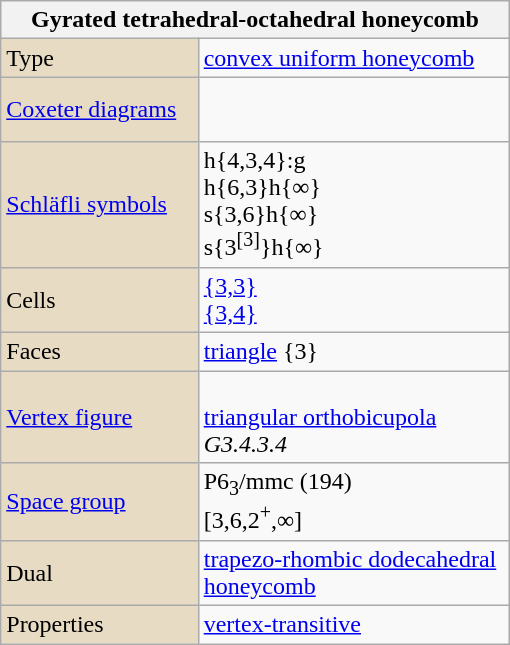<table class="wikitable" align="right" style="margin-left:10px" width="340">
<tr>
<th bgcolor=#e7dcc3 colspan=2>Gyrated tetrahedral-octahedral honeycomb<br></th>
</tr>
<tr>
<td bgcolor=#e7dcc3>Type</td>
<td width=200><a href='#'>convex uniform honeycomb</a></td>
</tr>
<tr>
<td bgcolor=#e7dcc3><a href='#'>Coxeter diagrams</a></td>
<td><br><br></td>
</tr>
<tr>
<td bgcolor=#e7dcc3><a href='#'>Schläfli symbols</a></td>
<td>h{4,3,4}:g<br>h{6,3}h{∞}<br>s{3,6}h{∞}<br>s{3<sup>[3]</sup>}h{∞}</td>
</tr>
<tr>
<td bgcolor=#e7dcc3>Cells</td>
<td><a href='#'>{3,3}</a> <br><a href='#'>{3,4}</a> </td>
</tr>
<tr>
<td bgcolor=#e7dcc3>Faces</td>
<td><a href='#'>triangle</a> {3}</td>
</tr>
<tr>
<td bgcolor=#e7dcc3><a href='#'>Vertex figure</a></td>
<td><br><a href='#'>triangular orthobicupola</a> <em>G3.4.3.4</em></td>
</tr>
<tr>
<td bgcolor=#e7dcc3><a href='#'>Space group</a></td>
<td>P6<sub>3</sub>/mmc (194)<br>[3,6,2<sup>+</sup>,∞]</td>
</tr>
<tr>
<td bgcolor=#e7dcc3>Dual</td>
<td><a href='#'>trapezo-rhombic dodecahedral honeycomb</a></td>
</tr>
<tr>
<td bgcolor=#e7dcc3>Properties</td>
<td><a href='#'>vertex-transitive</a></td>
</tr>
</table>
